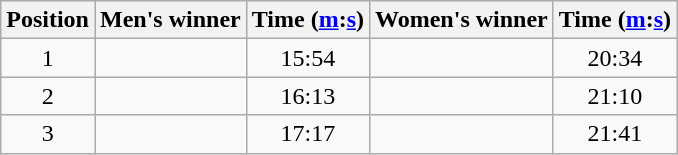<table class="wikitable sortable" style="text-align:center">
<tr>
<th>Position</th>
<th class=unsortable>Men's winner</th>
<th>Time (<a href='#'>m</a>:<a href='#'>s</a>)</th>
<th class=unsortable>Women's winner</th>
<th>Time (<a href='#'>m</a>:<a href='#'>s</a>)</th>
</tr>
<tr>
<td>1</td>
<td align=left></td>
<td>15:54</td>
<td align=left></td>
<td>20:34</td>
</tr>
<tr>
<td>2</td>
<td align=left></td>
<td>16:13</td>
<td align=left></td>
<td>21:10</td>
</tr>
<tr>
<td>3</td>
<td align=left></td>
<td>17:17</td>
<td align=left></td>
<td>21:41</td>
</tr>
</table>
